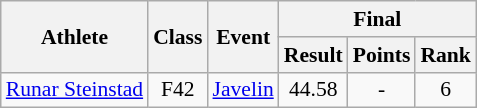<table class=wikitable style="font-size:90%">
<tr>
<th rowspan="2">Athlete</th>
<th rowspan="2">Class</th>
<th rowspan="2">Event</th>
<th colspan="3">Final</th>
</tr>
<tr>
<th>Result</th>
<th>Points</th>
<th>Rank</th>
</tr>
<tr>
<td><a href='#'>Runar Steinstad</a></td>
<td style="text-align:center;">F42</td>
<td><a href='#'>Javelin</a></td>
<td style="text-align:center;">44.58</td>
<td style="text-align:center;">-</td>
<td style="text-align:center;">6</td>
</tr>
</table>
